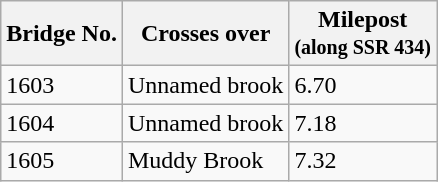<table class=wikitable>
<tr>
<th>Bridge No.</th>
<th>Crosses over</th>
<th>Milepost<br><small>(along SSR 434)</small></th>
</tr>
<tr>
<td>1603</td>
<td>Unnamed brook</td>
<td>6.70<br></td>
</tr>
<tr>
<td>1604</td>
<td>Unnamed brook</td>
<td>7.18<br></td>
</tr>
<tr>
<td>1605</td>
<td>Muddy Brook</td>
<td>7.32<br></td>
</tr>
</table>
